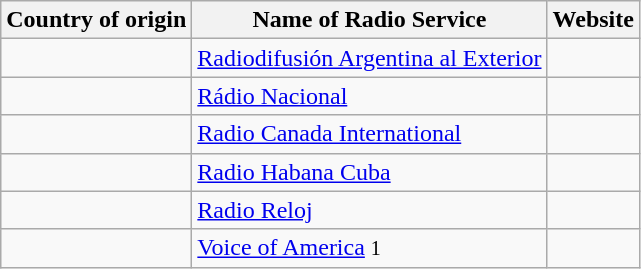<table class="wikitable">
<tr>
<th>Country of origin</th>
<th>Name of Radio Service</th>
<th>Website</th>
</tr>
<tr>
<td></td>
<td><a href='#'>Radiodifusión Argentina al Exterior</a></td>
<td></td>
</tr>
<tr>
<td></td>
<td><a href='#'>Rádio Nacional</a></td>
<td></td>
</tr>
<tr>
<td></td>
<td><a href='#'>Radio Canada International</a></td>
<td></td>
</tr>
<tr>
<td></td>
<td><a href='#'>Radio Habana Cuba</a></td>
<td></td>
</tr>
<tr>
<td></td>
<td><a href='#'>Radio Reloj</a></td>
<td></td>
</tr>
<tr>
<td></td>
<td><a href='#'>Voice of America</a> <small>1</small></td>
<td></td>
</tr>
</table>
